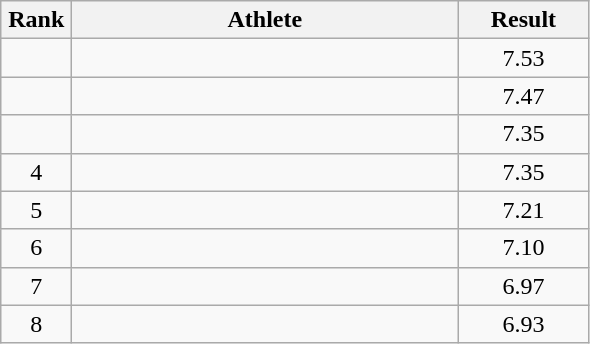<table class=wikitable style="text-align:center">
<tr>
<th width=40>Rank</th>
<th width=250>Athlete</th>
<th width=80>Result</th>
</tr>
<tr>
<td></td>
<td align=left></td>
<td>7.53</td>
</tr>
<tr>
<td></td>
<td align=left></td>
<td>7.47</td>
</tr>
<tr>
<td></td>
<td align=left></td>
<td>7.35</td>
</tr>
<tr>
<td>4</td>
<td align=left></td>
<td>7.35</td>
</tr>
<tr>
<td>5</td>
<td align=left></td>
<td>7.21</td>
</tr>
<tr>
<td>6</td>
<td align=left></td>
<td>7.10</td>
</tr>
<tr>
<td>7</td>
<td align=left></td>
<td>6.97</td>
</tr>
<tr>
<td>8</td>
<td align=left></td>
<td>6.93</td>
</tr>
</table>
